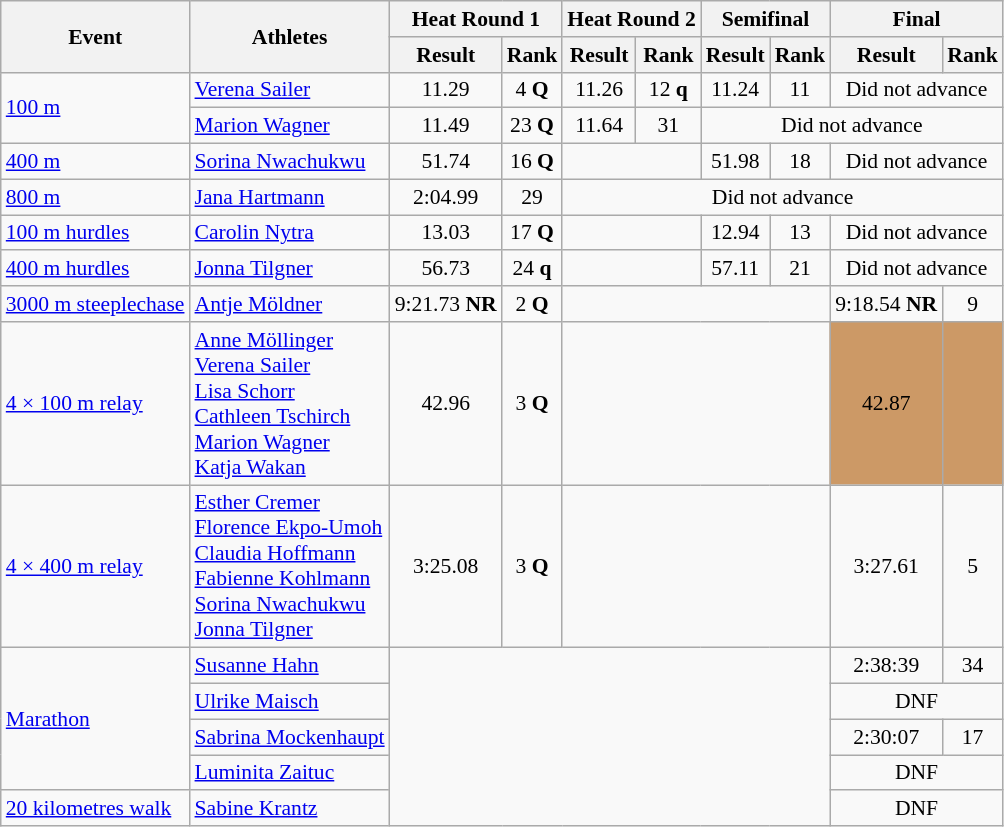<table class="wikitable" border="1" style="font-size:90%">
<tr>
<th rowspan="2">Event</th>
<th rowspan="2">Athletes</th>
<th colspan="2">Heat Round 1</th>
<th colspan="2">Heat Round 2</th>
<th colspan="2">Semifinal</th>
<th colspan="2">Final</th>
</tr>
<tr>
<th>Result</th>
<th>Rank</th>
<th>Result</th>
<th>Rank</th>
<th>Result</th>
<th>Rank</th>
<th>Result</th>
<th>Rank</th>
</tr>
<tr>
<td rowspan="2"><a href='#'>100 m</a></td>
<td><a href='#'>Verena Sailer</a></td>
<td align=center>11.29</td>
<td align=center>4 <strong>Q</strong></td>
<td align=center>11.26</td>
<td align=center>12 <strong>q</strong></td>
<td align=center>11.24</td>
<td align=center>11</td>
<td align=center colspan="2">Did not advance</td>
</tr>
<tr>
<td><a href='#'>Marion Wagner</a></td>
<td align=center>11.49</td>
<td align=center>23 <strong>Q</strong></td>
<td align=center>11.64</td>
<td align=center>31</td>
<td align=center colspan="4">Did not advance</td>
</tr>
<tr>
<td><a href='#'>400 m</a></td>
<td><a href='#'>Sorina Nwachukwu</a></td>
<td align=center>51.74</td>
<td align=center>16 <strong>Q</strong></td>
<td align=center colspan="2"></td>
<td align=center>51.98</td>
<td align=center>18</td>
<td align=center colspan="2">Did not advance</td>
</tr>
<tr>
<td><a href='#'>800 m</a></td>
<td><a href='#'>Jana Hartmann</a></td>
<td align=center>2:04.99</td>
<td align=center>29</td>
<td align=center colspan="6">Did not advance</td>
</tr>
<tr>
<td><a href='#'>100 m hurdles</a></td>
<td><a href='#'>Carolin Nytra</a></td>
<td align=center>13.03</td>
<td align=center>17 <strong>Q</strong></td>
<td align=center colspan="2"></td>
<td align=center>12.94</td>
<td align=center>13</td>
<td align=center colspan="2">Did not advance</td>
</tr>
<tr>
<td><a href='#'>400 m hurdles</a></td>
<td><a href='#'>Jonna Tilgner</a></td>
<td align=center>56.73</td>
<td align=center>24 <strong>q</strong></td>
<td align=center colspan="2"></td>
<td align=center>57.11</td>
<td align=center>21</td>
<td align=center colspan="2">Did not advance</td>
</tr>
<tr>
<td><a href='#'>3000 m steeplechase</a></td>
<td><a href='#'>Antje Möldner</a></td>
<td align=center>9:21.73 <strong>NR</strong></td>
<td align=center>2 <strong>Q</strong></td>
<td align=center colspan="4"></td>
<td align=center>9:18.54 <strong>NR</strong></td>
<td align=center>9</td>
</tr>
<tr>
<td><a href='#'>4 × 100 m relay</a></td>
<td><a href='#'>Anne Möllinger</a><br><a href='#'>Verena Sailer</a><br><a href='#'>Lisa Schorr</a><br><a href='#'>Cathleen Tschirch</a><br><a href='#'>Marion Wagner</a><br><a href='#'>Katja Wakan</a></td>
<td align=center>42.96</td>
<td align=center>3 <strong>Q</strong></td>
<td align=center colspan="4"></td>
<td align=center bgcolor=cc9966>42.87</td>
<td align="center" bgcolor=cc9966></td>
</tr>
<tr>
<td><a href='#'>4 × 400 m relay</a></td>
<td><a href='#'>Esther Cremer</a><br><a href='#'>Florence Ekpo-Umoh</a><br><a href='#'>Claudia Hoffmann</a><br><a href='#'>Fabienne Kohlmann</a><br><a href='#'>Sorina Nwachukwu</a><br><a href='#'>Jonna Tilgner</a></td>
<td align=center>3:25.08</td>
<td align=center>3 <strong>Q</strong></td>
<td align=center colspan="4"></td>
<td align=center>3:27.61</td>
<td align=center>5</td>
</tr>
<tr>
<td rowspan="4"><a href='#'>Marathon</a></td>
<td><a href='#'>Susanne Hahn</a></td>
<td align=center colspan="6" rowspan="5"></td>
<td align=center>2:38:39</td>
<td align=center>34</td>
</tr>
<tr>
<td><a href='#'>Ulrike Maisch</a></td>
<td align=center colspan="2">DNF</td>
</tr>
<tr>
<td><a href='#'>Sabrina Mockenhaupt</a></td>
<td align=center>2:30:07</td>
<td align=center>17</td>
</tr>
<tr>
<td><a href='#'>Luminita Zaituc</a></td>
<td align=center colspan="2">DNF</td>
</tr>
<tr>
<td><a href='#'>20 kilometres walk</a></td>
<td><a href='#'>Sabine Krantz</a></td>
<td align=center colspan=2>DNF</td>
</tr>
</table>
